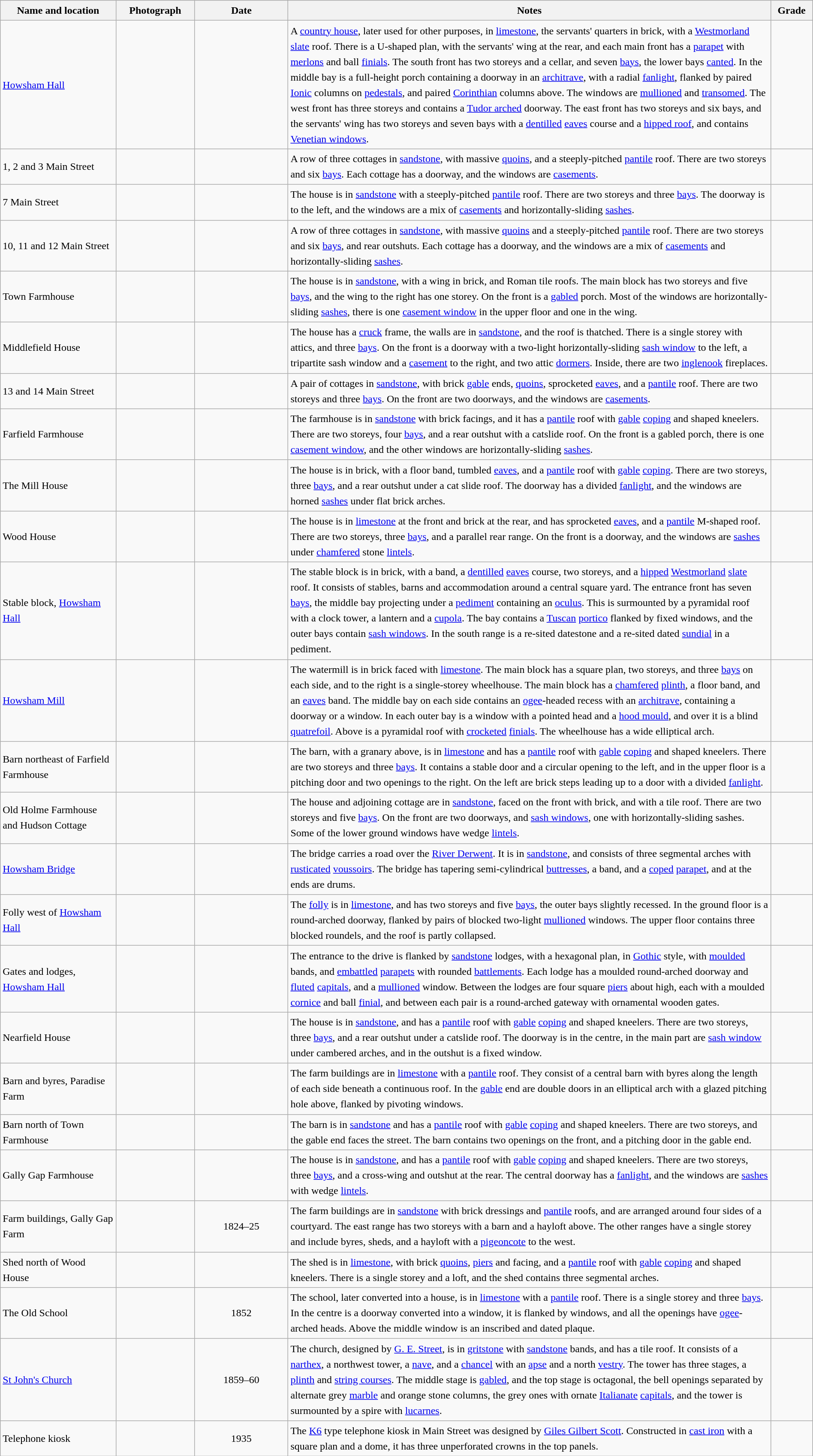<table class="wikitable sortable plainrowheaders" style="width:100%; border:0px; text-align:left; line-height:150%">
<tr>
<th scope="col" style="width:150px">Name and location</th>
<th scope="col" style="width:100px" class="unsortable">Photograph</th>
<th scope="col" style="width:120px">Date</th>
<th scope="col" style="width:650px" class="unsortable">Notes</th>
<th scope="col" style="width:50px">Grade</th>
</tr>
<tr>
<td><a href='#'>Howsham Hall</a><br><small></small></td>
<td></td>
<td align="center"></td>
<td>A <a href='#'>country house</a>, later used for other purposes, in <a href='#'>limestone</a>, the servants' quarters in brick, with a <a href='#'>Westmorland</a> <a href='#'>slate</a> roof. There is a U-shaped plan, with the servants' wing at the rear, and each main front has a <a href='#'>parapet</a> with <a href='#'>merlons</a> and ball <a href='#'>finials</a>. The south front has two storeys and a cellar, and seven <a href='#'>bays</a>, the lower bays <a href='#'>canted</a>. In the middle bay is a full-height porch containing a doorway in an <a href='#'>architrave</a>, with a radial <a href='#'>fanlight</a>, flanked by paired <a href='#'>Ionic</a> columns on <a href='#'>pedestals</a>, and paired <a href='#'>Corinthian</a> columns above. The windows are <a href='#'>mullioned</a> and <a href='#'>transomed</a>. The west front has three storeys and contains a <a href='#'>Tudor arched</a> doorway. The east front has two storeys and six bays, and the servants' wing has two storeys and seven bays with a <a href='#'>dentilled</a> <a href='#'>eaves</a> course and a <a href='#'>hipped roof</a>, and contains <a href='#'>Venetian windows</a>.</td>
<td align="center" ></td>
</tr>
<tr>
<td>1, 2 and 3 Main Street<br><small></small></td>
<td></td>
<td align="center"></td>
<td>A row of three cottages in <a href='#'>sandstone</a>, with massive <a href='#'>quoins</a>, and a steeply-pitched <a href='#'>pantile</a> roof. There are two storeys and six <a href='#'>bays</a>. Each cottage has a doorway, and the windows are <a href='#'>casements</a>.</td>
<td align="center" ></td>
</tr>
<tr>
<td>7 Main Street<br><small></small></td>
<td></td>
<td align="center"></td>
<td>The house is in <a href='#'>sandstone</a> with a steeply-pitched <a href='#'>pantile</a> roof. There are two storeys and three <a href='#'>bays</a>. The doorway is to the left, and the windows are a mix of <a href='#'>casements</a> and horizontally-sliding <a href='#'>sashes</a>.</td>
<td align="center" ></td>
</tr>
<tr>
<td>10, 11 and 12 Main Street<br><small></small></td>
<td></td>
<td align="center"></td>
<td>A row of three cottages in <a href='#'>sandstone</a>, with massive <a href='#'>quoins</a> and a steeply-pitched <a href='#'>pantile</a> roof. There are two storeys and six <a href='#'>bays</a>, and rear outshuts. Each cottage has a doorway, and the windows are a mix of <a href='#'>casements</a> and horizontally-sliding <a href='#'>sashes</a>.</td>
<td align="center" ></td>
</tr>
<tr>
<td>Town Farmhouse<br><small></small></td>
<td></td>
<td align="center"></td>
<td>The house is in <a href='#'>sandstone</a>, with a wing in brick, and Roman tile roofs. The main block has two storeys and five <a href='#'>bays</a>, and the wing to the right has one storey. On the front is a <a href='#'>gabled</a> porch. Most of the windows are horizontally-sliding <a href='#'>sashes</a>, there is one <a href='#'>casement window</a> in the upper floor and one in the wing.</td>
<td align="center" ></td>
</tr>
<tr>
<td>Middlefield House<br><small></small></td>
<td></td>
<td align="center"></td>
<td>The house has a <a href='#'>cruck</a> frame, the walls are in <a href='#'>sandstone</a>, and the roof is thatched. There is a single storey with attics, and three <a href='#'>bays</a>. On the front is a doorway with a two-light horizontally-sliding <a href='#'>sash window</a> to the left, a tripartite sash window and a <a href='#'>casement</a> to the right, and two attic <a href='#'>dormers</a>. Inside, there are two <a href='#'>inglenook</a> fireplaces.</td>
<td align="center" ></td>
</tr>
<tr>
<td>13 and 14 Main Street<br><small></small></td>
<td></td>
<td align="center"></td>
<td>A pair of cottages in <a href='#'>sandstone</a>, with brick <a href='#'>gable</a> ends, <a href='#'>quoins</a>, sprocketed <a href='#'>eaves</a>, and a <a href='#'>pantile</a> roof. There are two storeys and three <a href='#'>bays</a>. On the front are two doorways, and the windows are <a href='#'>casements</a>.</td>
<td align="center" ></td>
</tr>
<tr>
<td>Farfield Farmhouse<br><small></small></td>
<td></td>
<td align="center"></td>
<td>The farmhouse is in <a href='#'>sandstone</a> with brick facings, and it has a <a href='#'>pantile</a> roof with <a href='#'>gable</a> <a href='#'>coping</a> and shaped kneelers. There are two storeys, four <a href='#'>bays</a>, and a rear outshut with a catslide roof. On the front is a gabled porch, there is one <a href='#'>casement window</a>, and the other windows are horizontally-sliding <a href='#'>sashes</a>.</td>
<td align="center" ></td>
</tr>
<tr>
<td>The Mill House<br><small></small></td>
<td></td>
<td align="center"></td>
<td>The house is in brick, with a floor band, tumbled <a href='#'>eaves</a>, and a <a href='#'>pantile</a> roof with <a href='#'>gable</a> <a href='#'>coping</a>. There are two storeys, three <a href='#'>bays</a>, and a rear outshut under a cat slide roof. The doorway has a divided <a href='#'>fanlight</a>, and the windows are horned <a href='#'>sashes</a> under flat brick arches.</td>
<td align="center" ></td>
</tr>
<tr>
<td>Wood House<br><small></small></td>
<td></td>
<td align="center"></td>
<td>The house is in <a href='#'>limestone</a> at the front and brick at the rear, and has sprocketed <a href='#'>eaves</a>, and a <a href='#'>pantile</a> M-shaped roof. There are two storeys, three <a href='#'>bays</a>, and a parallel rear range. On the front is a doorway, and the windows are <a href='#'>sashes</a> under <a href='#'>chamfered</a> stone <a href='#'>lintels</a>.</td>
<td align="center" ></td>
</tr>
<tr>
<td>Stable block, <a href='#'>Howsham Hall</a><br><small></small></td>
<td></td>
<td align="center"></td>
<td>The stable block is in brick, with a band, a <a href='#'>dentilled</a> <a href='#'>eaves</a> course, two storeys, and a <a href='#'>hipped</a> <a href='#'>Westmorland</a> <a href='#'>slate</a> roof. It consists of stables, barns and accommodation around a central square yard. The entrance front has seven <a href='#'>bays</a>, the middle bay projecting under a <a href='#'>pediment</a> containing an <a href='#'>oculus</a>. This is surmounted by a pyramidal roof with a clock tower, a lantern and a <a href='#'>cupola</a>. The bay contains a <a href='#'>Tuscan</a> <a href='#'>portico</a> flanked by fixed windows, and the outer bays contain <a href='#'>sash windows</a>. In the south range is a re-sited datestone and a re-sited dated <a href='#'>sundial</a> in a pediment.</td>
<td align="center" ></td>
</tr>
<tr>
<td><a href='#'>Howsham Mill</a><br><small></small></td>
<td></td>
<td align="center"></td>
<td>The watermill is in brick faced with <a href='#'>limestone</a>. The main block has a square plan, two storeys, and three <a href='#'>bays</a> on each side, and to the right is a single-storey wheelhouse. The main block has a <a href='#'>chamfered</a> <a href='#'>plinth</a>, a floor band, and an <a href='#'>eaves</a> band. The middle bay on each side contains an <a href='#'>ogee</a>-headed recess with an <a href='#'>architrave</a>, containing a doorway or a window. In each outer bay is a window with a pointed head and a <a href='#'>hood mould</a>, and over it is a blind <a href='#'>quatrefoil</a>. Above is a pyramidal roof with <a href='#'>crocketed</a> <a href='#'>finials</a>. The wheelhouse has a wide elliptical arch.</td>
<td align="center" ></td>
</tr>
<tr>
<td>Barn northeast of Farfield Farmhouse<br><small></small></td>
<td></td>
<td align="center"></td>
<td>The barn, with a granary above, is in <a href='#'>limestone</a> and has a <a href='#'>pantile</a> roof with <a href='#'>gable</a> <a href='#'>coping</a> and shaped kneelers. There are two storeys and three <a href='#'>bays</a>. It contains a stable door and a circular opening to the left, and in the upper floor is a pitching door and two openings to the right. On the left are brick steps leading up to a door with a divided <a href='#'>fanlight</a>.</td>
<td align="center" ></td>
</tr>
<tr>
<td>Old Holme Farmhouse and Hudson Cottage<br><small></small></td>
<td></td>
<td align="center"></td>
<td>The house and adjoining cottage are in <a href='#'>sandstone</a>, faced on the front with brick, and with a tile roof. There are two storeys and five <a href='#'>bays</a>. On the front are two doorways, and <a href='#'>sash windows</a>, one with horizontally-sliding sashes. Some of the lower ground windows have wedge <a href='#'>lintels</a>.</td>
<td align="center" ></td>
</tr>
<tr>
<td><a href='#'>Howsham Bridge</a><br><small></small></td>
<td></td>
<td align="center"></td>
<td>The bridge carries a road over the <a href='#'>River Derwent</a>. It is in <a href='#'>sandstone</a>, and consists of three segmental arches with <a href='#'>rusticated</a> <a href='#'>voussoirs</a>. The bridge has tapering semi-cylindrical <a href='#'>buttresses</a>, a band, and a <a href='#'>coped</a> <a href='#'>parapet</a>, and at the ends are drums.</td>
<td align="center" ></td>
</tr>
<tr>
<td>Folly west of <a href='#'>Howsham Hall</a><br><small></small></td>
<td></td>
<td align="center"></td>
<td>The <a href='#'>folly</a> is in <a href='#'>limestone</a>, and has two storeys and five <a href='#'>bays</a>, the outer bays slightly recessed. In the ground floor is a round-arched doorway, flanked by pairs of blocked two-light <a href='#'>mullioned</a> windows. The upper floor contains three blocked roundels, and the roof is partly collapsed.</td>
<td align="center" ></td>
</tr>
<tr>
<td>Gates and lodges, <a href='#'>Howsham Hall</a><br><small></small></td>
<td></td>
<td align="center"></td>
<td>The entrance to the drive is flanked by <a href='#'>sandstone</a> lodges, with a hexagonal plan, in <a href='#'>Gothic</a> style, with <a href='#'>moulded</a> bands, and <a href='#'>embattled</a> <a href='#'>parapets</a> with rounded <a href='#'>battlements</a>. Each lodge has a moulded round-arched doorway and <a href='#'>fluted</a> <a href='#'>capitals</a>, and a <a href='#'>mullioned</a> window. Between the lodges are four square <a href='#'>piers</a> about  high, each with a moulded <a href='#'>cornice</a> and ball <a href='#'>finial</a>, and between each pair is a round-arched gateway with ornamental wooden gates.</td>
<td align="center" ></td>
</tr>
<tr>
<td>Nearfield House<br><small></small></td>
<td></td>
<td align="center"></td>
<td>The house is in <a href='#'>sandstone</a>, and has a <a href='#'>pantile</a> roof with <a href='#'>gable</a> <a href='#'>coping</a> and shaped kneelers. There are two storeys, three <a href='#'>bays</a>, and a rear outshut under a catslide roof. The doorway is in the centre, in the main part are <a href='#'>sash window</a> under cambered arches, and in the outshut is a fixed window.</td>
<td align="center" ></td>
</tr>
<tr>
<td>Barn and byres, Paradise Farm<br><small></small></td>
<td></td>
<td align="center"></td>
<td>The farm buildings are in <a href='#'>limestone</a> with a <a href='#'>pantile</a> roof. They consist of a central barn with byres along the length of each side beneath a continuous roof. In the <a href='#'>gable</a> end are double doors in an elliptical arch with a glazed pitching hole above, flanked by pivoting windows.</td>
<td align="center" ></td>
</tr>
<tr>
<td>Barn north of Town Farmhouse<br><small></small></td>
<td></td>
<td align="center"></td>
<td>The barn is in <a href='#'>sandstone</a> and has a <a href='#'>pantile</a> roof with <a href='#'>gable</a> <a href='#'>coping</a> and shaped kneelers. There are two storeys, and the gable end faces the street. The barn contains two openings on the front, and a pitching door in the gable end.</td>
<td align="center" ></td>
</tr>
<tr>
<td>Gally Gap Farmhouse<br><small></small></td>
<td></td>
<td align="center"></td>
<td>The house is in <a href='#'>sandstone</a>, and has a <a href='#'>pantile</a> roof with <a href='#'>gable</a> <a href='#'>coping</a> and shaped kneelers. There are two storeys, three <a href='#'>bays</a>, and a cross-wing and outshut at the rear. The central doorway has a <a href='#'>fanlight</a>, and the windows are <a href='#'>sashes</a> with wedge <a href='#'>lintels</a>.</td>
<td align="center" ></td>
</tr>
<tr>
<td>Farm buildings, Gally Gap Farm<br><small></small></td>
<td></td>
<td align="center">1824–25</td>
<td>The farm buildings are in <a href='#'>sandstone</a> with brick dressings and <a href='#'>pantile</a> roofs, and are arranged around four sides of a courtyard. The east range has two storeys with a barn and a hayloft above. The other ranges have a single storey and include byres, sheds, and a hayloft with a <a href='#'>pigeoncote</a> to the west.</td>
<td align="center" ></td>
</tr>
<tr>
<td>Shed north of Wood House<br><small></small></td>
<td></td>
<td align="center"></td>
<td>The shed is in <a href='#'>limestone</a>, with brick <a href='#'>quoins</a>, <a href='#'>piers</a> and facing, and a <a href='#'>pantile</a> roof with <a href='#'>gable</a> <a href='#'>coping</a> and shaped kneelers. There is a single storey and a loft, and the shed contains three segmental arches.</td>
<td align="center" ></td>
</tr>
<tr>
<td>The Old School<br><small></small></td>
<td></td>
<td align="center">1852</td>
<td>The school, later converted into a house, is in <a href='#'>limestone</a> with a <a href='#'>pantile</a> roof. There is a single storey and three <a href='#'>bays</a>. In the centre is a doorway converted into a window, it is flanked by windows, and all the openings have <a href='#'>ogee</a>-arched heads. Above the middle window is an inscribed and dated plaque.</td>
<td align="center" ></td>
</tr>
<tr>
<td><a href='#'>St John's Church</a><br><small></small></td>
<td></td>
<td align="center">1859–60</td>
<td>The church, designed by <a href='#'>G. E. Street</a>, is in <a href='#'>gritstone</a> with <a href='#'>sandstone</a> bands, and has a tile roof. It consists of a <a href='#'>narthex</a>, a northwest tower, a <a href='#'>nave</a>, and a <a href='#'>chancel</a> with an <a href='#'>apse</a> and a north <a href='#'>vestry</a>. The tower has three stages, a <a href='#'>plinth</a> and <a href='#'>string courses</a>. The middle stage is <a href='#'>gabled</a>, and the top stage is octagonal, the bell openings separated by alternate grey <a href='#'>marble</a> and orange stone columns, the grey ones with ornate <a href='#'>Italianate</a> <a href='#'>capitals</a>, and the tower is surmounted by a spire with <a href='#'>lucarnes</a>.</td>
<td align="center" ></td>
</tr>
<tr>
<td>Telephone kiosk<br><small></small></td>
<td></td>
<td align="center">1935</td>
<td>The <a href='#'>K6</a> type telephone kiosk in Main Street was designed by <a href='#'>Giles Gilbert Scott</a>. Constructed in <a href='#'>cast iron</a> with a square plan and a dome, it has three unperforated crowns in the top panels.</td>
<td align="center" ></td>
</tr>
<tr>
</tr>
</table>
